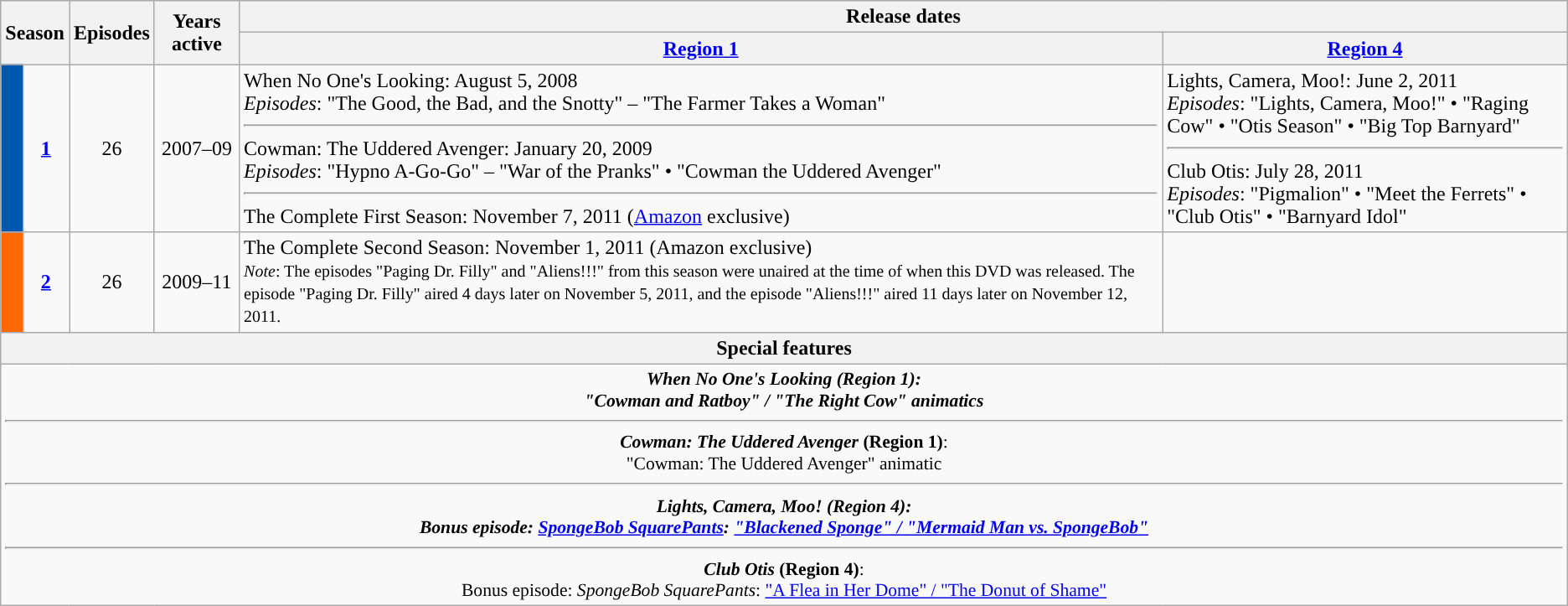<table class="wikitable">
<tr>
<th colspan=2 rowspan=2>Season</th>
<th rowspan=2>Episodes</th>
<th rowspan=2>Years active</th>
<th colspan=2>Release dates</th>
</tr>
<tr>
<th><a href='#'>Region 1</a></th>
<th><a href='#'>Region 4</a></th>
</tr>
<tr>
<td style="background:#0057AE"></td>
<td style="text-align: center"><strong><a href='#'>1</a></strong></td>
<td style="text-align: center">26</td>
<td style="text-align: center">2007–09</td>
<td>When No One's Looking: August 5, 2008 <br><em>Episodes</em>: "The Good, the Bad, and the Snotty" – "The Farmer Takes a Woman"<hr>Cowman: The Uddered Avenger: January 20, 2009<br><em>Episodes</em>: "Hypno A-Go-Go" – "War of the Pranks" • "Cowman the Uddered Avenger"<hr>The Complete First Season: November 7, 2011 (<a href='#'>Amazon</a> exclusive)</td>
<td>Lights, Camera, Moo!: June 2, 2011<br><em>Episodes</em>: "Lights, Camera, Moo!" • "Raging Cow" • "Otis Season" • "Big Top Barnyard"<hr>Club Otis: July 28, 2011<br><em>Episodes</em>: "Pigmalion" • "Meet the Ferrets" • "Club Otis" • "Barnyard Idol"</td>
</tr>
<tr>
<td style="background:#FF6800"></td>
<td style="text-align: center"><strong><a href='#'>2</a></strong></td>
<td style="text-align: center">26</td>
<td style="text-align: center">2009–11</td>
<td>The Complete Second Season: November 1, 2011 (Amazon exclusive)<br><small><em>Note</em>: The episodes "Paging Dr. Filly" and "Aliens!!!" from this season were unaired at the time of when this DVD was released. The episode "Paging Dr. Filly" aired 4 days later on November 5, 2011, and the episode "Aliens!!!" aired 11 days later on November 12, 2011.</small></td>
<td></td>
</tr>
<tr>
<th colspan=6>Special features</th>
</tr>
<tr style="text-align: center; font-size:90%">
<td colspan=6><strong><em>When No One's Looking<em> (Region 1)<strong>:<br>"Cowman and Ratboy" / "The Right Cow" animatics<hr></em></strong>Cowman: The Uddered Avenger</em> (Region 1)</strong>:<br>"Cowman: The Uddered Avenger" animatic<hr><strong><em>Lights, Camera, Moo!<em> (Region 4)<strong>:<br>Bonus episode: </em><a href='#'>SpongeBob SquarePants</a><em>: <a href='#'>"Blackened Sponge" / "Mermaid Man vs. SpongeBob"</a><hr></em></strong>Club Otis</em> (Region 4)</strong>:<br>Bonus episode: <em>SpongeBob SquarePants</em>: <a href='#'>"A Flea in Her Dome" / "The Donut of Shame"</a></td>
</tr>
</table>
